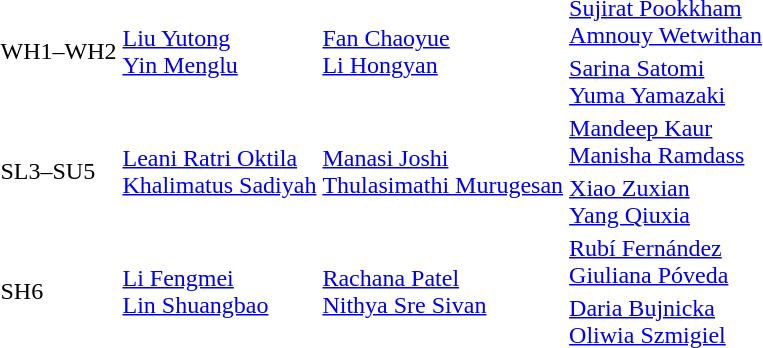<table>
<tr>
<td rowspan="2">WH1–WH2</td>
<td rowspan="2"> <a href='#'>Liu Yutong</a><br> <a href='#'>Yin Menglu</a></td>
<td rowspan="2"> <a href='#'>Fan Chaoyue</a><br> <a href='#'>Li Hongyan</a></td>
<td> <a href='#'>Sujirat Pookkham</a><br> <a href='#'>Amnouy Wetwithan</a></td>
</tr>
<tr>
<td> <a href='#'>Sarina Satomi</a><br> <a href='#'>Yuma Yamazaki</a></td>
</tr>
<tr>
<td rowspan="2">SL3–SU5</td>
<td rowspan="2"> <a href='#'>Leani Ratri Oktila</a><br> <a href='#'>Khalimatus Sadiyah</a></td>
<td rowspan="2"> <a href='#'>Manasi Joshi</a><br> <a href='#'>Thulasimathi Murugesan</a></td>
<td> <a href='#'>Mandeep Kaur</a><br> <a href='#'>Manisha Ramdass</a></td>
</tr>
<tr>
<td> <a href='#'>Xiao Zuxian</a> <br> <a href='#'>Yang Qiuxia</a></td>
</tr>
<tr>
<td rowspan="2">SH6</td>
<td rowspan="2"> <a href='#'>Li Fengmei</a> <br> <a href='#'>Lin Shuangbao</a></td>
<td rowspan="2"> <a href='#'>Rachana Patel</a><br> <a href='#'>Nithya Sre Sivan</a></td>
<td> <a href='#'>Rubí Fernández</a><br> <a href='#'>Giuliana Póveda</a></td>
</tr>
<tr>
<td> <a href='#'>Daria Bujnicka</a><br> <a href='#'>Oliwia Szmigiel</a></td>
</tr>
</table>
